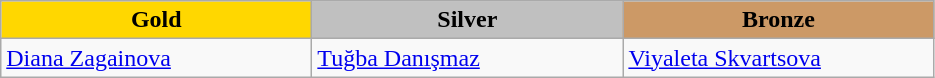<table class="wikitable" style="text-align:left">
<tr align="center">
<td width=200 bgcolor=gold><strong>Gold</strong></td>
<td width=200 bgcolor=silver><strong>Silver</strong></td>
<td width=200 bgcolor=CC9966><strong>Bronze</strong></td>
</tr>
<tr>
<td><a href='#'>Diana Zagainova</a><br></td>
<td><a href='#'>Tuğba Danışmaz</a><br></td>
<td><a href='#'>Viyaleta Skvartsova</a><br></td>
</tr>
</table>
